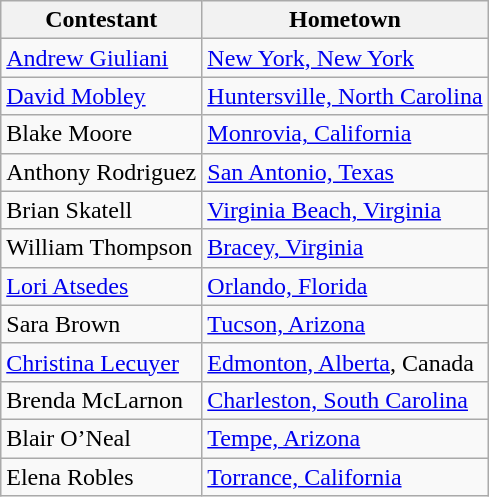<table class="wikitable">
<tr>
<th>Contestant</th>
<th>Hometown</th>
</tr>
<tr>
<td><a href='#'>Andrew Giuliani</a></td>
<td><a href='#'>New York, New York</a></td>
</tr>
<tr>
<td><a href='#'>David Mobley</a></td>
<td><a href='#'>Huntersville, North Carolina</a></td>
</tr>
<tr>
<td>Blake Moore</td>
<td><a href='#'>Monrovia, California</a></td>
</tr>
<tr>
<td>Anthony Rodriguez</td>
<td><a href='#'>San Antonio, Texas</a></td>
</tr>
<tr>
<td>Brian Skatell</td>
<td><a href='#'>Virginia Beach, Virginia</a></td>
</tr>
<tr>
<td>William Thompson</td>
<td><a href='#'>Bracey, Virginia</a></td>
</tr>
<tr>
<td><a href='#'>Lori Atsedes</a></td>
<td><a href='#'>Orlando, Florida</a></td>
</tr>
<tr>
<td>Sara Brown</td>
<td><a href='#'>Tucson, Arizona</a></td>
</tr>
<tr>
<td><a href='#'>Christina Lecuyer</a></td>
<td><a href='#'>Edmonton, Alberta</a>, Canada</td>
</tr>
<tr>
<td>Brenda McLarnon</td>
<td><a href='#'>Charleston, South Carolina</a></td>
</tr>
<tr>
<td>Blair O’Neal</td>
<td><a href='#'>Tempe, Arizona</a></td>
</tr>
<tr>
<td>Elena Robles</td>
<td><a href='#'>Torrance, California</a></td>
</tr>
</table>
